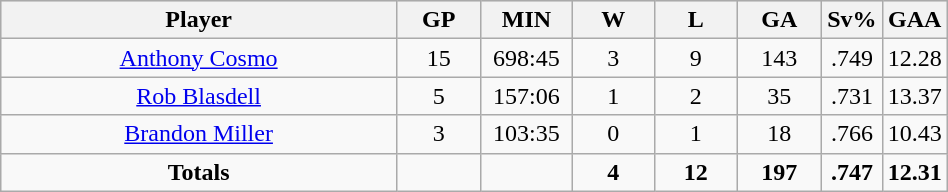<table class="wikitable sortable" width="50%">
<tr align="center"  bgcolor="#dddddd">
<th width="50%">Player</th>
<th width="10%">GP</th>
<th width="10%">MIN</th>
<th width="10%">W</th>
<th width="10%">L</th>
<th width="10%">GA</th>
<th width="10%">Sv%</th>
<th width="10%">GAA</th>
</tr>
<tr align=center>
<td><a href='#'>Anthony Cosmo</a></td>
<td>15</td>
<td>698:45</td>
<td>3</td>
<td>9</td>
<td>143</td>
<td>.749</td>
<td>12.28</td>
</tr>
<tr align=center>
<td><a href='#'>Rob Blasdell</a></td>
<td>5</td>
<td>157:06</td>
<td>1</td>
<td>2</td>
<td>35</td>
<td>.731</td>
<td>13.37</td>
</tr>
<tr align=center>
<td><a href='#'>Brandon Miller</a></td>
<td>3</td>
<td>103:35</td>
<td>0</td>
<td>1</td>
<td>18</td>
<td>.766</td>
<td>10.43</td>
</tr>
<tr align=center>
<td><strong>Totals</strong></td>
<td></td>
<td></td>
<td><strong>4</strong></td>
<td><strong>12</strong></td>
<td><strong> 197</strong></td>
<td><strong> .747</strong></td>
<td><strong> 12.31</strong></td>
</tr>
</table>
